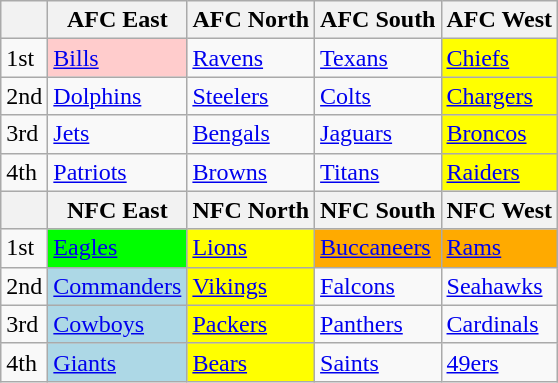<table class="wikitable">
<tr>
<th></th>
<th>AFC East</th>
<th>AFC North</th>
<th>AFC South</th>
<th>AFC West</th>
</tr>
<tr>
<td>1st</td>
<td style="background-color:#ffcccc"><a href='#'>Bills</a></td>
<td><a href='#'>Ravens</a></td>
<td><a href='#'>Texans</a></td>
<td style="background-color:#ffff00"><a href='#'>Chiefs</a></td>
</tr>
<tr>
<td>2nd</td>
<td><a href='#'>Dolphins</a></td>
<td><a href='#'>Steelers</a></td>
<td><a href='#'>Colts</a></td>
<td style="background-color:#ffff00"><a href='#'>Chargers</a></td>
</tr>
<tr>
<td>3rd</td>
<td><a href='#'>Jets</a></td>
<td><a href='#'>Bengals</a></td>
<td><a href='#'>Jaguars</a></td>
<td style="background-color:#ffff00"><a href='#'>Broncos</a></td>
</tr>
<tr>
<td>4th</td>
<td><a href='#'>Patriots</a></td>
<td><a href='#'>Browns</a></td>
<td><a href='#'>Titans</a></td>
<td style="background-color:#ffff00"><a href='#'>Raiders</a></td>
</tr>
<tr>
<th></th>
<th>NFC East</th>
<th>NFC North</th>
<th>NFC South</th>
<th>NFC West</th>
</tr>
<tr>
<td>1st</td>
<td style="background-color:#00ff00"><a href='#'>Eagles</a></td>
<td style="background-color:#ffff00"><a href='#'>Lions</a></td>
<td style="background-color:#ffaa00"><a href='#'>Buccaneers</a></td>
<td style="background-color:#ffaa00"><a href='#'>Rams</a></td>
</tr>
<tr>
<td>2nd</td>
<td style="background-color:#add8e6"><a href='#'>Commanders</a></td>
<td style="background-color:#ffff00"><a href='#'>Vikings</a></td>
<td><a href='#'>Falcons</a></td>
<td><a href='#'>Seahawks</a></td>
</tr>
<tr>
<td>3rd</td>
<td style="background-color:#add8e6"><a href='#'>Cowboys</a></td>
<td style="background-color:#ffff00"><a href='#'>Packers</a></td>
<td><a href='#'>Panthers</a></td>
<td><a href='#'>Cardinals</a></td>
</tr>
<tr>
<td>4th</td>
<td style="background-color:#add8e6"><a href='#'>Giants</a></td>
<td style="background-color:#ffff00"><a href='#'>Bears</a></td>
<td><a href='#'>Saints</a></td>
<td><a href='#'>49ers</a></td>
</tr>
</table>
